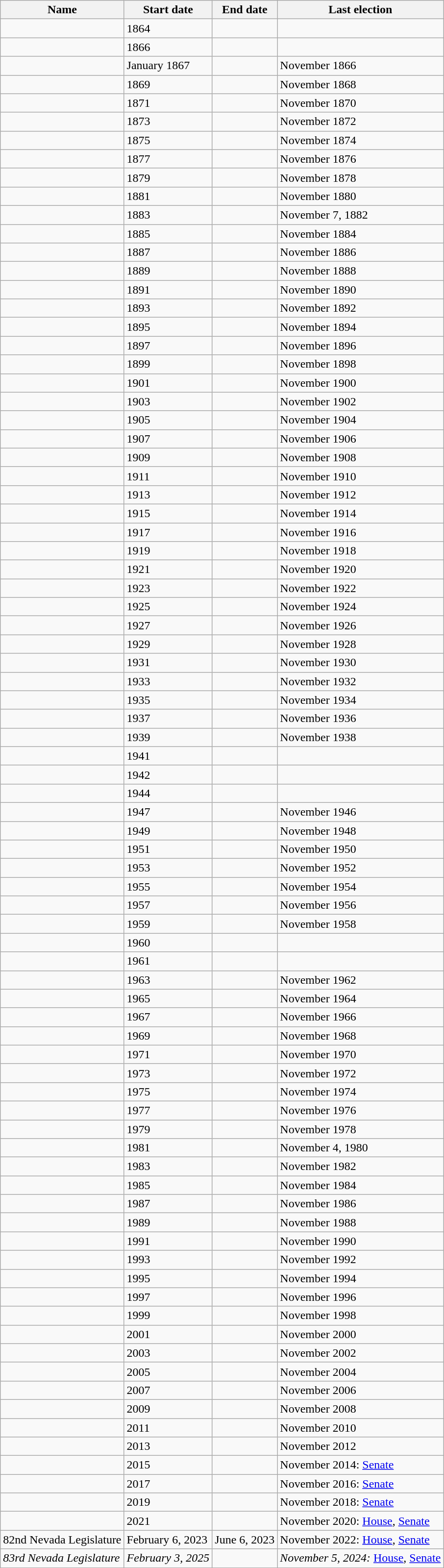<table class="wikitable mw-datatable sticky-header">
<tr>
<th>Name</th>
<th>Start date</th>
<th>End date</th>
<th>Last election</th>
</tr>
<tr>
<td></td>
<td>1864</td>
<td></td>
<td></td>
</tr>
<tr>
<td></td>
<td>1866</td>
<td></td>
<td></td>
</tr>
<tr>
<td></td>
<td>January 1867</td>
<td></td>
<td>November 1866</td>
</tr>
<tr>
<td></td>
<td>1869</td>
<td></td>
<td>November 1868</td>
</tr>
<tr>
<td></td>
<td>1871</td>
<td></td>
<td>November 1870</td>
</tr>
<tr>
<td></td>
<td>1873</td>
<td></td>
<td>November 1872</td>
</tr>
<tr>
<td></td>
<td>1875</td>
<td></td>
<td>November 1874</td>
</tr>
<tr>
<td></td>
<td>1877</td>
<td></td>
<td>November 1876</td>
</tr>
<tr>
<td></td>
<td>1879</td>
<td></td>
<td>November 1878</td>
</tr>
<tr>
<td></td>
<td>1881</td>
<td></td>
<td>November 1880</td>
</tr>
<tr>
<td></td>
<td>1883</td>
<td></td>
<td>November 7, 1882 </td>
</tr>
<tr>
<td></td>
<td>1885</td>
<td></td>
<td>November 1884</td>
</tr>
<tr>
<td></td>
<td>1887</td>
<td></td>
<td>November 1886</td>
</tr>
<tr>
<td></td>
<td>1889</td>
<td></td>
<td>November 1888</td>
</tr>
<tr>
<td></td>
<td>1891</td>
<td></td>
<td>November 1890</td>
</tr>
<tr>
<td></td>
<td>1893</td>
<td></td>
<td>November 1892</td>
</tr>
<tr>
<td></td>
<td>1895</td>
<td></td>
<td>November 1894</td>
</tr>
<tr>
<td></td>
<td>1897</td>
<td></td>
<td>November 1896</td>
</tr>
<tr>
<td></td>
<td>1899</td>
<td></td>
<td>November 1898</td>
</tr>
<tr>
<td></td>
<td>1901</td>
<td></td>
<td>November 1900</td>
</tr>
<tr>
<td></td>
<td>1903</td>
<td></td>
<td>November 1902 </td>
</tr>
<tr>
<td></td>
<td>1905</td>
<td></td>
<td>November 1904</td>
</tr>
<tr>
<td></td>
<td>1907</td>
<td></td>
<td>November 1906</td>
</tr>
<tr>
<td></td>
<td>1909</td>
<td></td>
<td>November 1908</td>
</tr>
<tr>
<td></td>
<td>1911</td>
<td></td>
<td>November 1910</td>
</tr>
<tr>
<td></td>
<td>1913</td>
<td></td>
<td>November 1912</td>
</tr>
<tr>
<td></td>
<td>1915</td>
<td></td>
<td>November 1914</td>
</tr>
<tr>
<td></td>
<td>1917</td>
<td></td>
<td>November 1916</td>
</tr>
<tr>
<td></td>
<td>1919</td>
<td></td>
<td>November 1918</td>
</tr>
<tr>
<td></td>
<td>1921</td>
<td></td>
<td>November 1920</td>
</tr>
<tr>
<td></td>
<td>1923</td>
<td></td>
<td>November 1922</td>
</tr>
<tr>
<td></td>
<td>1925</td>
<td></td>
<td>November 1924</td>
</tr>
<tr>
<td></td>
<td>1927</td>
<td></td>
<td>November 1926</td>
</tr>
<tr>
<td></td>
<td>1929</td>
<td></td>
<td>November 1928</td>
</tr>
<tr>
<td></td>
<td>1931</td>
<td></td>
<td>November 1930</td>
</tr>
<tr>
<td></td>
<td>1933</td>
<td></td>
<td>November 1932</td>
</tr>
<tr>
<td></td>
<td>1935</td>
<td></td>
<td>November 1934</td>
</tr>
<tr>
<td></td>
<td>1937</td>
<td></td>
<td>November 1936</td>
</tr>
<tr>
<td></td>
<td>1939</td>
<td></td>
<td>November 1938</td>
</tr>
<tr>
<td></td>
<td>1941</td>
<td></td>
<td></td>
</tr>
<tr>
<td></td>
<td>1942</td>
<td></td>
<td></td>
</tr>
<tr>
<td></td>
<td>1944</td>
<td></td>
<td></td>
</tr>
<tr>
<td></td>
<td>1947</td>
<td></td>
<td>November 1946</td>
</tr>
<tr>
<td></td>
<td>1949</td>
<td></td>
<td>November 1948</td>
</tr>
<tr>
<td></td>
<td>1951</td>
<td></td>
<td>November 1950</td>
</tr>
<tr>
<td></td>
<td>1953</td>
<td></td>
<td>November 1952</td>
</tr>
<tr>
<td></td>
<td>1955 </td>
<td></td>
<td>November 1954</td>
</tr>
<tr>
<td></td>
<td>1957</td>
<td></td>
<td>November 1956</td>
</tr>
<tr>
<td></td>
<td>1959</td>
<td></td>
<td>November 1958</td>
</tr>
<tr>
<td></td>
<td>1960 </td>
<td></td>
<td></td>
</tr>
<tr>
<td></td>
<td>1961</td>
<td></td>
<td></td>
</tr>
<tr>
<td></td>
<td>1963</td>
<td></td>
<td>November 1962</td>
</tr>
<tr>
<td></td>
<td>1965</td>
<td></td>
<td>November 1964</td>
</tr>
<tr>
<td></td>
<td>1967 </td>
<td></td>
<td>November 1966</td>
</tr>
<tr>
<td></td>
<td>1969</td>
<td></td>
<td>November 1968</td>
</tr>
<tr>
<td></td>
<td>1971</td>
<td></td>
<td>November 1970</td>
</tr>
<tr>
<td></td>
<td>1973</td>
<td></td>
<td>November 1972</td>
</tr>
<tr>
<td></td>
<td>1975 </td>
<td></td>
<td>November 1974</td>
</tr>
<tr>
<td></td>
<td>1977</td>
<td></td>
<td>November 1976</td>
</tr>
<tr>
<td></td>
<td>1979</td>
<td></td>
<td>November 1978</td>
</tr>
<tr>
<td></td>
<td>1981</td>
<td></td>
<td>November 4, 1980 </td>
</tr>
<tr>
<td></td>
<td>1983</td>
<td></td>
<td>November 1982 </td>
</tr>
<tr>
<td></td>
<td>1985</td>
<td></td>
<td>November 1984 </td>
</tr>
<tr>
<td></td>
<td>1987</td>
<td></td>
<td>November 1986 </td>
</tr>
<tr>
<td></td>
<td>1989</td>
<td></td>
<td>November 1988 </td>
</tr>
<tr>
<td></td>
<td>1991</td>
<td></td>
<td>November 1990 </td>
</tr>
<tr>
<td></td>
<td>1993</td>
<td></td>
<td>November 1992 </td>
</tr>
<tr>
<td></td>
<td>1995</td>
<td></td>
<td>November 1994 </td>
</tr>
<tr>
<td></td>
<td>1997 </td>
<td></td>
<td>November 1996 </td>
</tr>
<tr>
<td></td>
<td>1999</td>
<td></td>
<td>November 1998 </td>
</tr>
<tr>
<td></td>
<td>2001</td>
<td></td>
<td>November 2000 </td>
</tr>
<tr>
<td></td>
<td>2003</td>
<td></td>
<td>November 2002 </td>
</tr>
<tr>
<td></td>
<td>2005</td>
<td></td>
<td>November 2004 </td>
</tr>
<tr>
<td></td>
<td>2007</td>
<td></td>
<td>November 2006 </td>
</tr>
<tr>
<td></td>
<td>2009</td>
<td></td>
<td>November 2008 </td>
</tr>
<tr>
<td></td>
<td>2011</td>
<td></td>
<td>November 2010 </td>
</tr>
<tr>
<td></td>
<td>2013</td>
<td></td>
<td>November 2012 </td>
</tr>
<tr>
<td></td>
<td>2015</td>
<td></td>
<td>November 2014: <a href='#'>Senate</a></td>
</tr>
<tr>
<td></td>
<td>2017</td>
<td></td>
<td>November 2016: <a href='#'>Senate</a></td>
</tr>
<tr>
<td></td>
<td>2019</td>
<td></td>
<td>November 2018: <a href='#'>Senate</a></td>
</tr>
<tr>
<td></td>
<td>2021</td>
<td></td>
<td>November 2020: <a href='#'>House</a>, <a href='#'>Senate</a></td>
</tr>
<tr>
<td>82nd Nevada Legislature</td>
<td>February 6, 2023</td>
<td>June 6, 2023</td>
<td>November 2022: <a href='#'>House</a>, <a href='#'>Senate</a></td>
</tr>
<tr>
<td><em>83rd Nevada Legislature</em></td>
<td><em>February 3, 2025</em></td>
<td></td>
<td><em>November 5, 2024:</em> <a href='#'>House</a>, <a href='#'>Senate</a></td>
</tr>
<tr>
</tr>
</table>
